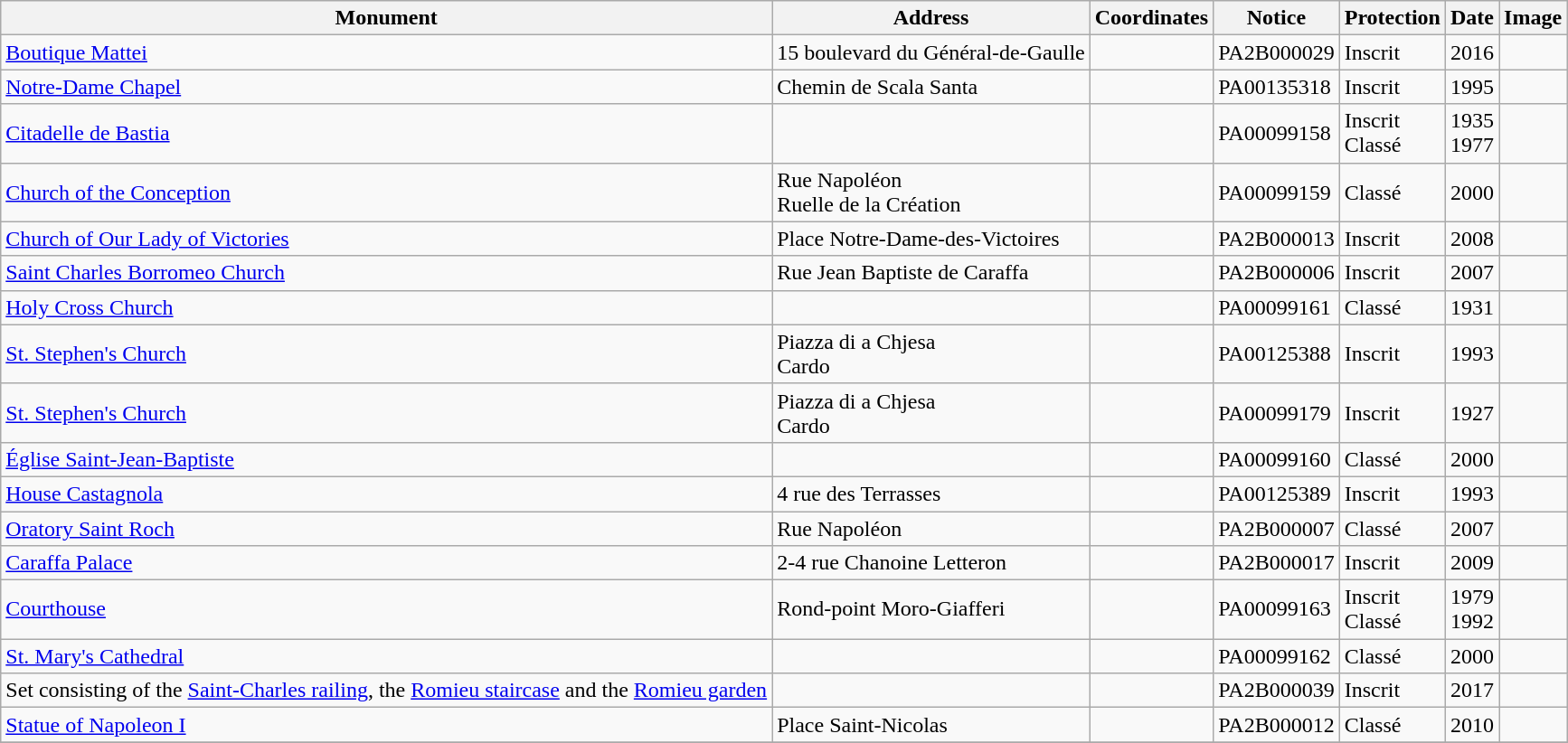<table class="wikitable sortable">
<tr>
<th>Monument</th>
<th>Address</th>
<th>Coordinates</th>
<th>Notice</th>
<th>Protection</th>
<th>Date</th>
<th>Image</th>
</tr>
<tr>
<td><a href='#'>Boutique Mattei</a></td>
<td>15 boulevard du Général-de-Gaulle</td>
<td></td>
<td>PA2B000029</td>
<td>Inscrit</td>
<td>2016</td>
<td></td>
</tr>
<tr>
<td><a href='#'>Notre-Dame Chapel</a></td>
<td>Chemin de Scala Santa</td>
<td></td>
<td>PA00135318</td>
<td>Inscrit</td>
<td>1995</td>
<td></td>
</tr>
<tr>
<td><a href='#'>Citadelle de Bastia</a></td>
<td></td>
<td></td>
<td>PA00099158</td>
<td>Inscrit<br>Classé</td>
<td>1935<br>1977</td>
<td></td>
</tr>
<tr>
<td><a href='#'>Church of the Conception</a></td>
<td>Rue Napoléon<br>Ruelle de la Création</td>
<td></td>
<td>PA00099159</td>
<td>Classé</td>
<td>2000</td>
<td></td>
</tr>
<tr>
<td><a href='#'>Church of Our Lady of Victories</a></td>
<td>Place Notre-Dame-des-Victoires</td>
<td></td>
<td>PA2B000013</td>
<td>Inscrit</td>
<td>2008</td>
<td></td>
</tr>
<tr>
<td><a href='#'>Saint Charles Borromeo Church</a></td>
<td>Rue Jean Baptiste de Caraffa</td>
<td></td>
<td>PA2B000006</td>
<td>Inscrit</td>
<td>2007</td>
<td></td>
</tr>
<tr>
<td><a href='#'>Holy Cross Church</a></td>
<td></td>
<td></td>
<td>PA00099161</td>
<td>Classé</td>
<td>1931</td>
<td></td>
</tr>
<tr>
<td><a href='#'>St. Stephen's Church</a></td>
<td>Piazza di a Chjesa<br>Cardo</td>
<td></td>
<td>PA00125388</td>
<td>Inscrit</td>
<td>1993</td>
<td></td>
</tr>
<tr>
<td><a href='#'>St. Stephen's Church</a></td>
<td>Piazza di a Chjesa<br>Cardo</td>
<td></td>
<td>PA00099179</td>
<td>Inscrit</td>
<td>1927</td>
<td></td>
</tr>
<tr>
<td><a href='#'>Église Saint-Jean-Baptiste</a></td>
<td></td>
<td></td>
<td>PA00099160</td>
<td>Classé</td>
<td>2000</td>
<td></td>
</tr>
<tr>
<td><a href='#'>House Castagnola</a></td>
<td>4 rue des Terrasses</td>
<td></td>
<td>PA00125389</td>
<td>Inscrit</td>
<td>1993</td>
<td></td>
</tr>
<tr>
<td><a href='#'>Oratory Saint Roch</a></td>
<td>Rue Napoléon</td>
<td></td>
<td>PA2B000007</td>
<td>Classé</td>
<td>2007</td>
<td></td>
</tr>
<tr>
<td><a href='#'>Caraffa Palace</a></td>
<td>2-4 rue Chanoine Letteron</td>
<td></td>
<td>PA2B000017</td>
<td>Inscrit</td>
<td>2009</td>
<td></td>
</tr>
<tr>
<td><a href='#'>Courthouse</a></td>
<td>Rond-point Moro-Giafferi</td>
<td></td>
<td>PA00099163</td>
<td>Inscrit<br>Classé</td>
<td>1979<br>1992</td>
<td></td>
</tr>
<tr>
<td><a href='#'>St. Mary's Cathedral</a></td>
<td></td>
<td></td>
<td>PA00099162</td>
<td>Classé</td>
<td>2000</td>
<td></td>
</tr>
<tr>
<td>Set consisting of the <a href='#'>Saint-Charles railing</a>, the <a href='#'>Romieu staircase</a> and the <a href='#'>Romieu garden</a></td>
<td></td>
<td></td>
<td>PA2B000039</td>
<td>Inscrit</td>
<td>2017</td>
<td></td>
</tr>
<tr>
<td><a href='#'>Statue of Napoleon I</a></td>
<td>Place Saint-Nicolas</td>
<td></td>
<td>PA2B000012</td>
<td>Classé</td>
<td>2010</td>
<td></td>
</tr>
<tr>
</tr>
</table>
